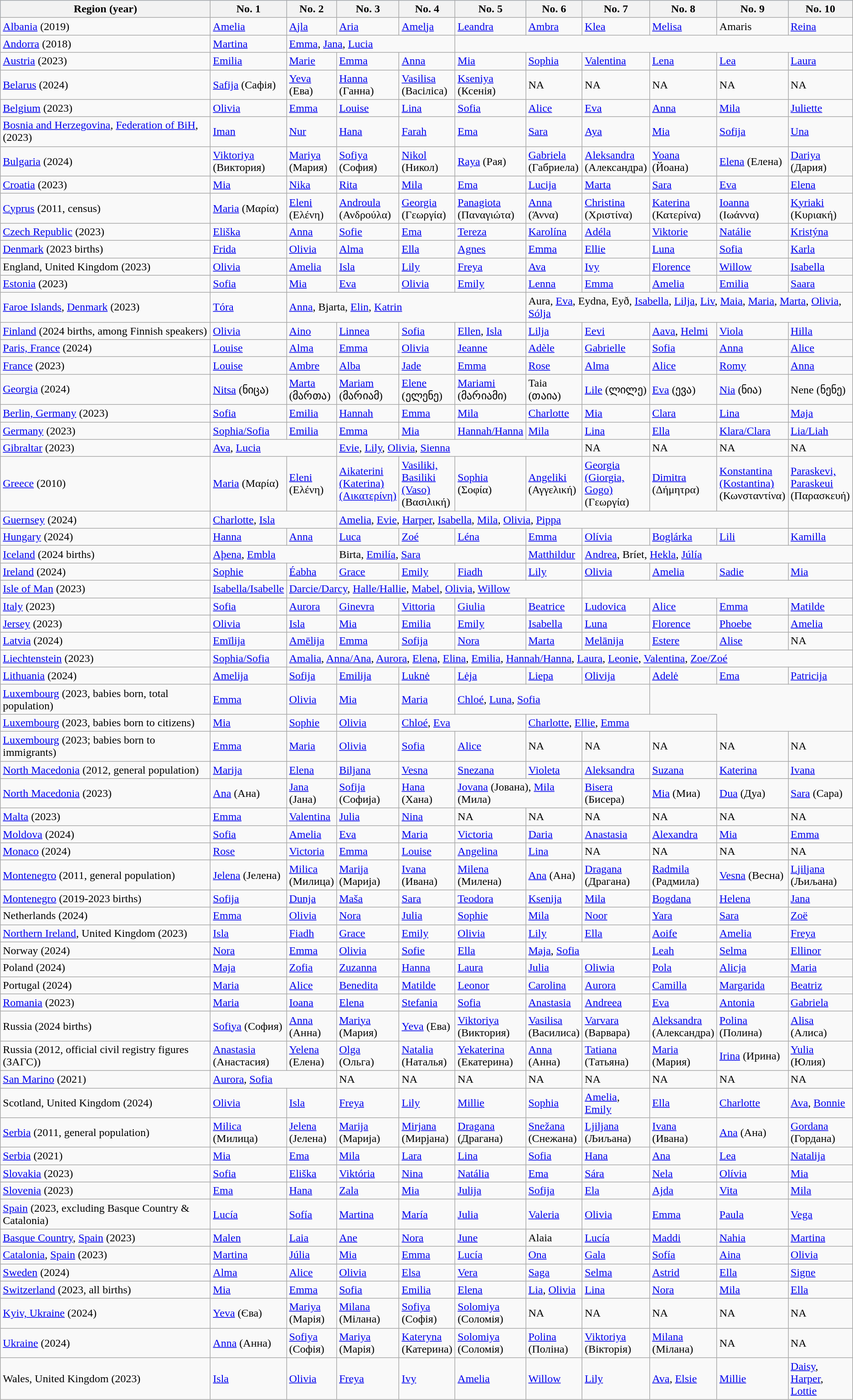<table class="wikitable">
<tr style="background:#a0d0ff;">
<th width=300>Region (year)</th>
<th>No. 1</th>
<th>No. 2</th>
<th>No. 3</th>
<th>No. 4</th>
<th>No. 5</th>
<th>No. 6</th>
<th>No. 7</th>
<th>No. 8</th>
<th>No. 9</th>
<th>No. 10</th>
</tr>
<tr>
<td><a href='#'>Albania</a>  (2019)</td>
<td><a href='#'>Amelia</a></td>
<td><a href='#'>Ajla</a></td>
<td><a href='#'>Aria</a></td>
<td><a href='#'>Amelja</a></td>
<td><a href='#'>Leandra</a></td>
<td><a href='#'>Ambra</a></td>
<td><a href='#'>Klea</a></td>
<td><a href='#'>Melisa</a></td>
<td>Amaris</td>
<td><a href='#'>Reina</a></td>
</tr>
<tr>
<td><a href='#'>Andorra</a> (2018)</td>
<td><a href='#'>Martina</a></td>
<td colspan=3><a href='#'>Emma</a>, <a href='#'>Jana</a>, <a href='#'>Lucia</a></td>
</tr>
<tr>
<td><a href='#'>Austria</a>   (2023)</td>
<td><a href='#'>Emilia</a></td>
<td><a href='#'>Marie</a></td>
<td><a href='#'>Emma</a></td>
<td><a href='#'>Anna</a></td>
<td><a href='#'>Mia</a></td>
<td><a href='#'>Sophia</a></td>
<td><a href='#'>Valentina</a></td>
<td><a href='#'>Lena</a></td>
<td><a href='#'>Lea</a></td>
<td><a href='#'>Laura</a></td>
</tr>
<tr>
<td><a href='#'>Belarus</a> (2024)</td>
<td><a href='#'>Safija</a> (Сафія)</td>
<td><a href='#'>Yeva</a> (Ева)</td>
<td><a href='#'>Hanna</a> (Ганна)</td>
<td><a href='#'>Vasilisa</a> (Васіліса)</td>
<td><a href='#'>Kseniya</a> (Ксенія)</td>
<td>NA</td>
<td>NA</td>
<td>NA</td>
<td>NA</td>
<td>NA</td>
</tr>
<tr>
<td><a href='#'>Belgium</a>  (2023)</td>
<td><a href='#'>Olivia</a></td>
<td><a href='#'>Emma</a></td>
<td><a href='#'>Louise</a></td>
<td><a href='#'>Lina</a></td>
<td><a href='#'>Sofia</a></td>
<td><a href='#'>Alice</a></td>
<td><a href='#'>Eva</a></td>
<td><a href='#'>Anna</a></td>
<td><a href='#'>Mila</a></td>
<td><a href='#'>Juliette</a></td>
</tr>
<tr>
<td><a href='#'>Bosnia and Herzegovina</a>, <a href='#'>Federation of BiH</a>, (2023)</td>
<td><a href='#'>Iman</a></td>
<td><a href='#'>Nur</a></td>
<td><a href='#'>Hana</a></td>
<td><a href='#'>Farah</a></td>
<td><a href='#'>Ema</a></td>
<td><a href='#'>Sara</a></td>
<td><a href='#'>Aya</a></td>
<td><a href='#'>Mia</a></td>
<td><a href='#'>Sofija</a></td>
<td><a href='#'>Una</a></td>
</tr>
<tr>
<td><a href='#'>Bulgaria</a>  (2024)</td>
<td><a href='#'>Viktoriya</a> (Виктория)</td>
<td><a href='#'>Mariya</a> (Мария)</td>
<td><a href='#'>Sofiya</a> (София)</td>
<td><a href='#'>Nikol</a> (Никол)</td>
<td><a href='#'>Raya</a> (Рая)</td>
<td><a href='#'>Gabriela</a> (Габриела)</td>
<td><a href='#'>Aleksandra</a> (Александра)</td>
<td><a href='#'>Yoana</a> (Йоана)</td>
<td><a href='#'>Elena</a> (Елена)</td>
<td><a href='#'>Dariya</a> (Дария)</td>
</tr>
<tr>
<td><a href='#'>Croatia</a> (2023)</td>
<td><a href='#'>Mia</a></td>
<td><a href='#'>Nika</a></td>
<td><a href='#'>Rita</a></td>
<td><a href='#'>Mila</a></td>
<td><a href='#'>Ema</a></td>
<td><a href='#'>Lucija</a></td>
<td><a href='#'>Marta</a></td>
<td><a href='#'>Sara</a></td>
<td><a href='#'>Eva</a></td>
<td><a href='#'>Elena</a></td>
</tr>
<tr>
<td><a href='#'>Cyprus</a> (2011, census)</td>
<td><a href='#'>Maria</a> (Μαρία)</td>
<td><a href='#'>Eleni</a> (Ελένη)</td>
<td><a href='#'>Androula</a> (Ανδρούλα)</td>
<td><a href='#'>Georgia</a> (Γεωργία)</td>
<td><a href='#'>Panagiota</a> (Παναγιώτα)</td>
<td><a href='#'>Anna</a> (Άννα)</td>
<td><a href='#'>Christina</a> (Χριστίνα)</td>
<td><a href='#'>Katerina</a> (Κατερίνα)</td>
<td><a href='#'>Ioanna</a> (Ιωάννα)</td>
<td><a href='#'>Kyriaki</a> (Κυριακή)</td>
</tr>
<tr>
<td><a href='#'>Czech Republic</a>   (2023)</td>
<td><a href='#'>Eliška</a></td>
<td><a href='#'>Anna</a></td>
<td><a href='#'>Sofie</a></td>
<td><a href='#'>Ema</a></td>
<td><a href='#'>Tereza</a></td>
<td><a href='#'>Karolína</a></td>
<td><a href='#'>Adéla</a></td>
<td><a href='#'>Viktorie</a></td>
<td><a href='#'>Natálie</a></td>
<td><a href='#'>Kristýna</a></td>
</tr>
<tr>
<td><a href='#'>Denmark</a> (2023 births)</td>
<td><a href='#'>Frida</a></td>
<td><a href='#'>Olivia</a></td>
<td><a href='#'>Alma</a></td>
<td><a href='#'>Ella</a></td>
<td><a href='#'>Agnes</a></td>
<td><a href='#'>Emma</a></td>
<td><a href='#'>Ellie</a></td>
<td><a href='#'>Luna</a></td>
<td><a href='#'>Sofia</a></td>
<td><a href='#'>Karla</a></td>
</tr>
<tr>
<td>England, United Kingdom (2023)</td>
<td><a href='#'>Olivia</a></td>
<td><a href='#'>Amelia</a></td>
<td><a href='#'>Isla</a></td>
<td><a href='#'>Lily</a></td>
<td><a href='#'>Freya</a></td>
<td><a href='#'>Ava</a></td>
<td><a href='#'>Ivy</a></td>
<td><a href='#'>Florence</a></td>
<td><a href='#'>Willow</a></td>
<td><a href='#'>Isabella</a></td>
</tr>
<tr>
<td><a href='#'>Estonia</a>  (2023)</td>
<td><a href='#'>Sofia</a></td>
<td><a href='#'>Mia</a></td>
<td><a href='#'>Eva</a></td>
<td><a href='#'>Olivia</a></td>
<td><a href='#'>Emily</a></td>
<td><a href='#'>Lenna</a></td>
<td><a href='#'>Emma</a></td>
<td><a href='#'>Amelia</a></td>
<td><a href='#'>Emilia</a></td>
<td><a href='#'>Saara</a></td>
</tr>
<tr>
<td><a href='#'>Faroe Islands</a>, <a href='#'>Denmark</a>  (2023)</td>
<td><a href='#'>Tóra</a></td>
<td colspan=4><a href='#'>Anna</a>, Bjarta, <a href='#'>Elin</a>, <a href='#'>Katrin</a></td>
<td colspan=6>Aura, <a href='#'>Eva</a>, Eydna, Eyð, <a href='#'>Isabella</a>, <a href='#'>Lilja</a>, <a href='#'>Liv</a>, <a href='#'>Maia</a>, <a href='#'>Maria</a>, <a href='#'>Marta</a>, <a href='#'>Olivia</a>, <a href='#'>Sólja</a></td>
</tr>
<tr>
<td><a href='#'>Finland</a>  (2024 births, among Finnish speakers)</td>
<td><a href='#'>Olivia</a></td>
<td><a href='#'>Aino</a></td>
<td><a href='#'>Linnea</a></td>
<td><a href='#'>Sofia</a></td>
<td><a href='#'>Ellen</a>, <a href='#'>Isla</a></td>
<td><a href='#'>Lilja</a></td>
<td><a href='#'>Eevi</a></td>
<td><a href='#'>Aava</a>, <a href='#'>Helmi</a></td>
<td><a href='#'>Viola</a></td>
<td><a href='#'>Hilla</a></td>
</tr>
<tr>
<td><a href='#'>Paris, France</a> (2024)</td>
<td><a href='#'>Louise</a></td>
<td><a href='#'>Alma</a></td>
<td><a href='#'>Emma</a></td>
<td><a href='#'>Olivia</a></td>
<td><a href='#'>Jeanne</a></td>
<td><a href='#'>Adèle</a></td>
<td><a href='#'>Gabrielle</a></td>
<td><a href='#'>Sofia</a></td>
<td><a href='#'>Anna</a></td>
<td><a href='#'>Alice</a></td>
</tr>
<tr>
<td><a href='#'>France</a> (2023)</td>
<td><a href='#'>Louise</a></td>
<td><a href='#'>Ambre</a></td>
<td><a href='#'>Alba</a></td>
<td><a href='#'>Jade</a></td>
<td><a href='#'>Emma</a></td>
<td><a href='#'>Rose</a></td>
<td><a href='#'>Alma</a></td>
<td><a href='#'>Alice</a></td>
<td><a href='#'>Romy</a></td>
<td><a href='#'>Anna</a></td>
</tr>
<tr>
<td><a href='#'>Georgia</a> (2024)</td>
<td><a href='#'>Nitsa</a> (ნიცა)</td>
<td><a href='#'>Marta</a> (მართა)</td>
<td><a href='#'>Mariam</a> (მარიამ)</td>
<td><a href='#'>Elene</a> (ელენე)</td>
<td><a href='#'>Mariami</a> (მარიამი)</td>
<td>Taia (თაია)</td>
<td><a href='#'>Lile</a> (ლილე)</td>
<td><a href='#'>Eva</a> (ევა)</td>
<td><a href='#'>Nia</a> (ნია)</td>
<td>Nene (ნენე)</td>
</tr>
<tr>
<td><a href='#'>Berlin, Germany</a> (2023)</td>
<td><a href='#'>Sofia</a></td>
<td><a href='#'>Emilia</a></td>
<td><a href='#'>Hannah</a></td>
<td><a href='#'>Emma</a></td>
<td><a href='#'>Mila</a></td>
<td><a href='#'>Charlotte</a></td>
<td><a href='#'>Mia</a></td>
<td><a href='#'>Clara</a></td>
<td><a href='#'>Lina</a></td>
<td><a href='#'>Maja</a></td>
</tr>
<tr>
<td><a href='#'>Germany</a>  (2023)</td>
<td><a href='#'>Sophia/Sofia</a></td>
<td><a href='#'>Emilia</a></td>
<td><a href='#'>Emma</a></td>
<td><a href='#'>Mia</a></td>
<td><a href='#'>Hannah/Hanna</a></td>
<td><a href='#'>Mila</a></td>
<td><a href='#'>Lina</a></td>
<td><a href='#'>Ella</a></td>
<td><a href='#'>Klara/Clara</a></td>
<td><a href='#'>Lia/Liah</a></td>
</tr>
<tr>
<td><a href='#'>Gibraltar</a> (2023)</td>
<td colspan=2><a href='#'>Ava</a>, <a href='#'>Lucia</a></td>
<td colspan=4><a href='#'>Evie</a>, <a href='#'>Lily</a>, <a href='#'>Olivia</a>, <a href='#'>Sienna</a></td>
<td>NA</td>
<td>NA</td>
<td>NA</td>
<td>NA</td>
</tr>
<tr>
<td><a href='#'>Greece</a> (2010)</td>
<td><a href='#'>Maria</a> (Μαρία)</td>
<td><a href='#'>Eleni</a> (Ελένη)</td>
<td><a href='#'>Aikaterini (Katerina)(Αικατερίνη)</a></td>
<td><a href='#'>Vasiliki, Basiliki (Vaso)</a> (Βασιλική)</td>
<td><a href='#'>Sophia</a> (Σοφία)</td>
<td><a href='#'>Angeliki</a> (Αγγελική)</td>
<td><a href='#'>Georgia (Giorgia, Gogo)</a> (Γεωργία)</td>
<td><a href='#'>Dimitra</a> (Δήμητρα)</td>
<td><a href='#'>Konstantina (Kostantina)</a> (Κωνσταντίνα)</td>
<td><a href='#'>Paraskevi, Paraskeui</a> (Παρασκευή)</td>
</tr>
<tr>
<td><a href='#'>Guernsey</a> (2024)</td>
<td colspan=2><a href='#'>Charlotte</a>, <a href='#'>Isla</a></td>
<td colspan=7><a href='#'>Amelia</a>, <a href='#'>Evie</a>, <a href='#'>Harper</a>, <a href='#'>Isabella</a>, <a href='#'>Mila</a>, <a href='#'>Olivia</a>, <a href='#'>Pippa</a></td>
</tr>
<tr>
<td><a href='#'>Hungary</a>   (2024)</td>
<td><a href='#'>Hanna</a></td>
<td><a href='#'>Anna</a></td>
<td><a href='#'>Luca</a></td>
<td><a href='#'>Zoé</a></td>
<td><a href='#'>Léna</a></td>
<td><a href='#'>Emma</a></td>
<td><a href='#'>Olívia</a></td>
<td><a href='#'>Boglárka</a></td>
<td><a href='#'>Lili</a></td>
<td><a href='#'>Kamilla</a></td>
</tr>
<tr>
<td><a href='#'>Iceland</a>   (2024 births)</td>
<td colspan=2><a href='#'>Aþena</a>, <a href='#'>Embla</a></td>
<td colspan=3>Birta, <a href='#'>Emilía</a>, <a href='#'>Sara</a></td>
<td><a href='#'>Matthildur</a></td>
<td colspan=4><a href='#'>Andrea</a>, Bríet, <a href='#'>Hekla</a>, <a href='#'>Júlía</a></td>
</tr>
<tr>
<td><a href='#'>Ireland</a>   (2024)</td>
<td><a href='#'>Sophie</a></td>
<td><a href='#'>Éabha</a></td>
<td><a href='#'>Grace</a></td>
<td><a href='#'>Emily</a></td>
<td><a href='#'>Fiadh</a></td>
<td><a href='#'>Lily</a></td>
<td><a href='#'>Olivia</a></td>
<td><a href='#'>Amelia</a></td>
<td><a href='#'>Sadie</a></td>
<td><a href='#'>Mia</a></td>
</tr>
<tr>
<td><a href='#'>Isle of Man</a> (2023)</td>
<td><a href='#'>Isabella/Isabelle</a></td>
<td colspan=5><a href='#'>Darcie/Darcy</a>, <a href='#'>Halle/Hallie</a>, <a href='#'>Mabel</a>, <a href='#'>Olivia</a>, <a href='#'>Willow</a></td>
</tr>
<tr>
<td><a href='#'>Italy</a> (2023)</td>
<td><a href='#'>Sofia</a></td>
<td><a href='#'>Aurora</a></td>
<td><a href='#'>Ginevra</a></td>
<td><a href='#'>Vittoria</a></td>
<td><a href='#'>Giulia</a></td>
<td><a href='#'>Beatrice</a></td>
<td><a href='#'>Ludovica</a></td>
<td><a href='#'>Alice</a></td>
<td><a href='#'>Emma</a></td>
<td><a href='#'>Matilde</a></td>
</tr>
<tr>
<td><a href='#'>Jersey</a> (2023)</td>
<td><a href='#'>Olivia</a></td>
<td><a href='#'>Isla</a></td>
<td><a href='#'>Mia</a></td>
<td><a href='#'>Emilia</a></td>
<td><a href='#'>Emily</a></td>
<td><a href='#'>Isabella</a></td>
<td><a href='#'>Luna</a></td>
<td><a href='#'>Florence</a></td>
<td><a href='#'>Phoebe</a></td>
<td><a href='#'>Amelia</a></td>
</tr>
<tr>
<td><a href='#'>Latvia</a> (2024)</td>
<td><a href='#'>Emīlija</a></td>
<td><a href='#'>Amēlija</a></td>
<td><a href='#'>Emma</a></td>
<td><a href='#'>Sofija</a></td>
<td><a href='#'>Nora</a></td>
<td><a href='#'>Marta</a></td>
<td><a href='#'>Melānija</a></td>
<td><a href='#'>Estere</a></td>
<td><a href='#'>Alise</a></td>
<td>NA</td>
</tr>
<tr>
<td><a href='#'>Liechtenstein</a>  (2023)</td>
<td><a href='#'>Sophia/Sofia</a></td>
<td colspan=11><a href='#'>Amalia</a>, <a href='#'>Anna/Ana</a>, <a href='#'>Aurora</a>, <a href='#'>Elena</a>, <a href='#'>Elina</a>, <a href='#'>Emilia</a>, <a href='#'>Hannah/Hanna</a>, <a href='#'>Laura</a>, <a href='#'>Leonie</a>, <a href='#'>Valentina</a>, <a href='#'>Zoe/Zoé</a></td>
</tr>
<tr>
<td><a href='#'>Lithuania</a>  (2024)</td>
<td><a href='#'>Amelija</a></td>
<td><a href='#'>Sofija</a></td>
<td><a href='#'>Emilija</a></td>
<td><a href='#'>Luknė</a></td>
<td><a href='#'>Lėja</a></td>
<td><a href='#'>Liepa</a></td>
<td><a href='#'>Olivija</a></td>
<td><a href='#'>Adelė</a></td>
<td><a href='#'>Ema</a></td>
<td><a href='#'>Patricija</a></td>
</tr>
<tr>
<td><a href='#'>Luxembourg</a> (2023, babies born, total population)</td>
<td><a href='#'>Emma</a></td>
<td><a href='#'>Olivia</a></td>
<td><a href='#'>Mia</a></td>
<td><a href='#'>Maria</a></td>
<td colspan=3><a href='#'>Chloé</a>, <a href='#'>Luna</a>, <a href='#'>Sofia</a></td>
</tr>
<tr>
<td><a href='#'>Luxembourg</a>  (2023, babies born to citizens)</td>
<td><a href='#'>Mia</a></td>
<td><a href='#'>Sophie</a></td>
<td><a href='#'>Olivia</a></td>
<td colspan=2><a href='#'>Chloé</a>, <a href='#'>Eva</a></td>
<td colspan=3><a href='#'>Charlotte</a>, <a href='#'>Ellie</a>, <a href='#'>Emma</a></td>
</tr>
<tr>
<td><a href='#'>Luxembourg</a> (2023; babies born to immigrants)</td>
<td><a href='#'>Emma</a></td>
<td><a href='#'>Maria</a></td>
<td><a href='#'>Olivia</a></td>
<td><a href='#'>Sofia</a></td>
<td><a href='#'>Alice</a></td>
<td>NA</td>
<td>NA</td>
<td>NA</td>
<td>NA</td>
<td>NA</td>
</tr>
<tr>
<td><a href='#'>North Macedonia</a>  (2012, general population)</td>
<td><a href='#'>Marija</a></td>
<td><a href='#'>Elena</a></td>
<td><a href='#'>Biljana</a></td>
<td><a href='#'>Vesna</a></td>
<td><a href='#'>Snezana</a></td>
<td><a href='#'>Violeta</a></td>
<td><a href='#'>Aleksandra</a></td>
<td><a href='#'>Suzana</a></td>
<td><a href='#'>Katerina</a></td>
<td><a href='#'>Ivana</a></td>
</tr>
<tr>
<td><a href='#'>North Macedonia</a> (2023)</td>
<td><a href='#'>Ana</a> (Ана)</td>
<td><a href='#'>Jana</a> (Јана)</td>
<td><a href='#'>Sofija</a> (Софија)</td>
<td><a href='#'>Hana</a> (Хана)</td>
<td colspan=2><a href='#'>Jovana</a> (Јована), <a href='#'>Mila</a> (Мила)</td>
<td><a href='#'>Bisera</a> (Бисера)</td>
<td><a href='#'>Mia</a> (Миа)</td>
<td><a href='#'>Dua</a> (Дуа)</td>
<td><a href='#'>Sara</a> (Сара)</td>
</tr>
<tr>
<td><a href='#'>Malta</a>   (2023)</td>
<td><a href='#'>Emma</a></td>
<td><a href='#'>Valentina</a></td>
<td><a href='#'>Julia</a></td>
<td><a href='#'>Nina</a></td>
<td>NA</td>
<td>NA</td>
<td>NA</td>
<td>NA</td>
<td>NA</td>
<td>NA</td>
</tr>
<tr>
<td><a href='#'>Moldova</a>  (2024)</td>
<td><a href='#'>Sofia</a></td>
<td><a href='#'>Amelia</a></td>
<td><a href='#'>Eva</a></td>
<td><a href='#'>Maria</a></td>
<td><a href='#'>Victoria</a></td>
<td><a href='#'>Daria</a></td>
<td><a href='#'>Anastasia</a></td>
<td><a href='#'>Alexandra</a></td>
<td><a href='#'>Mia</a></td>
<td><a href='#'>Emma</a></td>
</tr>
<tr>
<td><a href='#'>Monaco</a> (2024)</td>
<td><a href='#'>Rose</a></td>
<td><a href='#'>Victoria</a></td>
<td><a href='#'>Emma</a></td>
<td><a href='#'>Louise</a></td>
<td><a href='#'>Angelina</a></td>
<td><a href='#'>Lina</a></td>
<td>NA</td>
<td>NA</td>
<td>NA</td>
<td>NA</td>
</tr>
<tr>
<td><a href='#'>Montenegro</a> (2011, general population)</td>
<td><a href='#'>Jelena</a> (Јелена)</td>
<td><a href='#'>Milica</a> (Милица)</td>
<td><a href='#'>Marija</a> (Марија)</td>
<td><a href='#'>Ivana</a> (Ивана)</td>
<td><a href='#'>Milena</a> (Милена)</td>
<td><a href='#'>Ana</a> (Ана)</td>
<td><a href='#'>Dragana</a> (Драгана)</td>
<td><a href='#'>Radmila</a> (Радмила)</td>
<td><a href='#'>Vesna</a> (Весна)</td>
<td><a href='#'>Ljiljana</a> (Љиљана)</td>
</tr>
<tr>
<td><a href='#'>Montenegro</a> (2019-2023 births)</td>
<td><a href='#'>Sofija</a></td>
<td><a href='#'>Dunja</a></td>
<td><a href='#'>Maša</a></td>
<td><a href='#'>Sara</a></td>
<td><a href='#'>Teodora</a></td>
<td><a href='#'>Ksenija</a></td>
<td><a href='#'>Mila</a></td>
<td><a href='#'>Bogdana</a></td>
<td><a href='#'>Helena</a></td>
<td><a href='#'>Jana</a></td>
</tr>
<tr>
<td>Netherlands   (2024)</td>
<td><a href='#'>Emma</a></td>
<td><a href='#'>Olivia</a></td>
<td><a href='#'>Nora</a></td>
<td><a href='#'>Julia</a></td>
<td><a href='#'>Sophie</a></td>
<td><a href='#'>Mila</a></td>
<td><a href='#'>Noor</a></td>
<td><a href='#'>Yara</a></td>
<td><a href='#'>Sara</a></td>
<td><a href='#'> Zoë</a></td>
</tr>
<tr>
<td><a href='#'>Northern Ireland</a>, United Kingdom   (2023)</td>
<td><a href='#'>Isla</a></td>
<td><a href='#'>Fiadh</a></td>
<td><a href='#'>Grace</a></td>
<td><a href='#'>Emily</a></td>
<td><a href='#'>Olivia</a></td>
<td><a href='#'>Lily</a></td>
<td><a href='#'>Ella</a></td>
<td><a href='#'>Aoife</a></td>
<td><a href='#'>Amelia</a></td>
<td><a href='#'>Freya</a></td>
</tr>
<tr>
<td>Norway   (2024)</td>
<td><a href='#'>Nora</a></td>
<td><a href='#'>Emma</a></td>
<td><a href='#'>Olivia</a></td>
<td><a href='#'>Sofie</a></td>
<td><a href='#'>Ella</a></td>
<td colspan=2><a href='#'>Maja</a>, <a href='#'>Sofia</a></td>
<td><a href='#'>Leah</a></td>
<td><a href='#'>Selma</a></td>
<td><a href='#'>Ellinor</a></td>
</tr>
<tr>
<td>Poland   (2024)</td>
<td><a href='#'>Maja</a></td>
<td><a href='#'>Zofia</a></td>
<td><a href='#'>Zuzanna</a></td>
<td><a href='#'>Hanna</a></td>
<td><a href='#'>Laura</a></td>
<td><a href='#'>Julia</a></td>
<td><a href='#'>Oliwia</a></td>
<td><a href='#'>Pola</a></td>
<td><a href='#'>Alicja</a></td>
<td><a href='#'>Maria</a></td>
</tr>
<tr>
<td>Portugal   (2024)</td>
<td><a href='#'>Maria</a></td>
<td><a href='#'>Alice</a></td>
<td><a href='#'>Benedita</a></td>
<td><a href='#'>Matilde</a></td>
<td><a href='#'>Leonor</a></td>
<td><a href='#'>Carolina</a></td>
<td><a href='#'>Aurora</a></td>
<td><a href='#'>Camilla</a></td>
<td><a href='#'>Margarida</a></td>
<td><a href='#'>Beatriz</a></td>
</tr>
<tr>
<td><a href='#'>Romania</a>  (2023)</td>
<td><a href='#'>Maria</a></td>
<td><a href='#'>Ioana</a></td>
<td><a href='#'>Elena</a></td>
<td><a href='#'>Stefania</a></td>
<td><a href='#'>Sofia</a></td>
<td><a href='#'>Anastasia</a></td>
<td><a href='#'>Andreea</a></td>
<td><a href='#'>Eva</a></td>
<td><a href='#'>Antonia</a></td>
<td><a href='#'>Gabriela</a></td>
</tr>
<tr>
<td>Russia (2024 births)</td>
<td><a href='#'>Sofiya</a> (София)</td>
<td><a href='#'>Anna</a> (Анна)</td>
<td><a href='#'>Mariya</a> (Мария)</td>
<td><a href='#'>Yeva</a> (Ева)</td>
<td><a href='#'>Viktoriya</a> (Виктория)</td>
<td><a href='#'>Vasilisa</a> (Василиса)</td>
<td><a href='#'>Varvara</a> (Варвара)</td>
<td><a href='#'>Aleksandra</a> (Александра)</td>
<td><a href='#'>Polina</a> (Полина)</td>
<td><a href='#'>Alisa</a> (Алиса)</td>
</tr>
<tr>
<td>Russia (2012, official civil registry figures (ЗАГС))</td>
<td><a href='#'>Anastasia</a> (Анастасия)</td>
<td><a href='#'>Yelena</a> (Елена)</td>
<td><a href='#'>Olga</a> (Ольга)</td>
<td><a href='#'>Natalia</a> (Наталья)</td>
<td><a href='#'>Yekaterina</a> (Екатерина)</td>
<td><a href='#'>Anna</a> (Анна)</td>
<td><a href='#'>Tatiana</a> (Татьяна)</td>
<td><a href='#'>Maria</a> (Мария)</td>
<td><a href='#'>Irina</a> (Ирина)</td>
<td><a href='#'>Yulia</a> (Юлия)</td>
</tr>
<tr>
<td><a href='#'>San Marino</a> (2021)</td>
<td colspan=2><a href='#'>Aurora</a>, <a href='#'>Sofia</a></td>
<td>NA</td>
<td>NA</td>
<td>NA</td>
<td>NA</td>
<td>NA</td>
<td>NA</td>
<td>NA</td>
<td>NA</td>
</tr>
<tr>
<td>Scotland, United Kingdom (2024) </td>
<td><a href='#'>Olivia</a></td>
<td><a href='#'>Isla</a></td>
<td><a href='#'>Freya</a></td>
<td><a href='#'>Lily</a></td>
<td><a href='#'>Millie</a></td>
<td><a href='#'>Sophia</a></td>
<td><a href='#'>Amelia</a>, <a href='#'>Emily</a></td>
<td><a href='#'>Ella</a></td>
<td><a href='#'>Charlotte</a></td>
<td><a href='#'>Ava</a>, <a href='#'>Bonnie</a></td>
</tr>
<tr>
<td><a href='#'>Serbia</a> (2011, general population)</td>
<td><a href='#'>Milica</a> (Милица)</td>
<td><a href='#'>Jelena</a> (Јелена)</td>
<td><a href='#'>Marija</a> (Марија)</td>
<td><a href='#'>Mirjana</a> (Мирјана)</td>
<td><a href='#'>Dragana</a> (Драгана)</td>
<td><a href='#'>Snežana</a> (Снежана)</td>
<td><a href='#'>Ljiljana</a> (Љиљана)</td>
<td><a href='#'>Ivana</a> (Ивана)</td>
<td><a href='#'>Ana</a> (Ана)</td>
<td><a href='#'>Gordana</a> (Гордана)</td>
</tr>
<tr>
<td><a href='#'>Serbia</a>  (2021)</td>
<td><a href='#'>Mia</a></td>
<td><a href='#'>Ema</a></td>
<td><a href='#'>Mila</a></td>
<td><a href='#'>Lara</a></td>
<td><a href='#'>Lina</a></td>
<td><a href='#'>Sofia</a></td>
<td><a href='#'>Hana</a></td>
<td><a href='#'>Ana</a></td>
<td><a href='#'>Lea</a></td>
<td><a href='#'>Natalija</a></td>
</tr>
<tr>
<td><a href='#'>Slovakia</a>  (2023)</td>
<td><a href='#'>Sofia</a></td>
<td><a href='#'>Eliška</a></td>
<td><a href='#'>Viktória</a></td>
<td><a href='#'>Nina</a></td>
<td><a href='#'>Natália</a></td>
<td><a href='#'>Ema</a></td>
<td><a href='#'>Sára</a></td>
<td><a href='#'>Nela</a></td>
<td><a href='#'>Olívia</a></td>
<td><a href='#'>Mia</a></td>
</tr>
<tr>
<td><a href='#'>Slovenia</a> (2023)</td>
<td><a href='#'>Ema</a></td>
<td><a href='#'>Hana</a></td>
<td><a href='#'>Zala</a></td>
<td><a href='#'>Mia</a></td>
<td><a href='#'>Julija</a></td>
<td><a href='#'>Sofija</a></td>
<td><a href='#'>Ela</a></td>
<td><a href='#'>Ajda</a></td>
<td><a href='#'>Vita</a></td>
<td><a href='#'>Mila</a></td>
</tr>
<tr>
<td><a href='#'>Spain</a>  (2023, excluding Basque Country & Catalonia)</td>
<td><a href='#'>Lucía</a></td>
<td><a href='#'>Sofía</a></td>
<td><a href='#'>Martina</a></td>
<td><a href='#'>María</a></td>
<td><a href='#'>Julia</a></td>
<td><a href='#'>Valeria</a></td>
<td><a href='#'>Olivia</a></td>
<td><a href='#'>Emma</a></td>
<td><a href='#'>Paula</a></td>
<td><a href='#'>Vega</a></td>
</tr>
<tr>
<td><a href='#'>Basque Country</a>, <a href='#'>Spain</a>   (2023)</td>
<td><a href='#'>Malen</a></td>
<td><a href='#'>Laia</a></td>
<td><a href='#'>Ane</a></td>
<td><a href='#'>Nora</a></td>
<td><a href='#'>June</a></td>
<td>Alaia</td>
<td><a href='#'>Lucía</a></td>
<td><a href='#'>Maddi</a></td>
<td><a href='#'>Nahia</a></td>
<td><a href='#'>Martina</a></td>
</tr>
<tr>
<td><a href='#'>Catalonia</a>, <a href='#'>Spain</a> (2023)</td>
<td><a href='#'>Martina</a></td>
<td><a href='#'>Júlia</a></td>
<td><a href='#'>Mia</a></td>
<td><a href='#'>Emma</a></td>
<td><a href='#'>Lucía</a></td>
<td><a href='#'>Ona</a></td>
<td><a href='#'>Gala</a></td>
<td><a href='#'>Sofía</a></td>
<td><a href='#'>Aina</a></td>
<td><a href='#'>Olivia</a></td>
</tr>
<tr>
<td><a href='#'>Sweden</a>   (2024)</td>
<td><a href='#'>Alma</a></td>
<td><a href='#'>Alice</a></td>
<td><a href='#'>Olivia</a></td>
<td><a href='#'>Elsa</a></td>
<td><a href='#'>Vera</a></td>
<td><a href='#'>Saga</a></td>
<td><a href='#'>Selma</a></td>
<td><a href='#'>Astrid</a></td>
<td><a href='#'>Ella</a></td>
<td><a href='#'>Signe</a></td>
</tr>
<tr>
<td><a href='#'>Switzerland</a> (2023, all births)</td>
<td><a href='#'>Mia</a></td>
<td><a href='#'>Emma</a></td>
<td><a href='#'>Sofia</a></td>
<td><a href='#'>Emilia</a></td>
<td><a href='#'>Elena</a></td>
<td><a href='#'>Lia</a>, <a href='#'>Olivia</a></td>
<td><a href='#'>Lina</a></td>
<td><a href='#'>Nora</a></td>
<td><a href='#'>Mila</a></td>
<td><a href='#'>Ella</a></td>
</tr>
<tr>
<td><a href='#'>Kyiv, Ukraine</a>  (2024)</td>
<td><a href='#'>Yeva</a> (Єва)</td>
<td><a href='#'>Mariya</a> (Марія)</td>
<td><a href='#'>Milana</a> (Мілана)</td>
<td><a href='#'>Sofiya</a> (Софія)</td>
<td><a href='#'>Solomiya</a> (Соломія)</td>
<td>NA</td>
<td>NA</td>
<td>NA</td>
<td>NA</td>
<td>NA</td>
</tr>
<tr>
<td><a href='#'>Ukraine</a> (2024)</td>
<td><a href='#'>Anna</a> (Анна)</td>
<td><a href='#'>Sofiya</a> (Софія)</td>
<td><a href='#'>Mariya</a> (Марія)</td>
<td><a href='#'>Kateryna</a> (Катерина)</td>
<td><a href='#'>Solomiya</a> (Соломія)</td>
<td><a href='#'>Polina</a> (Поліна)</td>
<td><a href='#'>Viktoriya</a> (Вікторія)</td>
<td><a href='#'>Milana</a> (Мілана)</td>
<td>NA</td>
<td>NA</td>
</tr>
<tr>
<td>Wales, United Kingdom  (2023)</td>
<td><a href='#'>Isla</a></td>
<td><a href='#'>Olivia</a></td>
<td><a href='#'>Freya</a></td>
<td><a href='#'>Ivy</a></td>
<td><a href='#'>Amelia</a></td>
<td><a href='#'>Willow</a></td>
<td><a href='#'>Lily</a></td>
<td><a href='#'>Ava</a>, <a href='#'>Elsie</a></td>
<td><a href='#'>Millie</a></td>
<td><a href='#'>Daisy</a>, <a href='#'>Harper</a>, <a href='#'>Lottie</a></td>
</tr>
</table>
